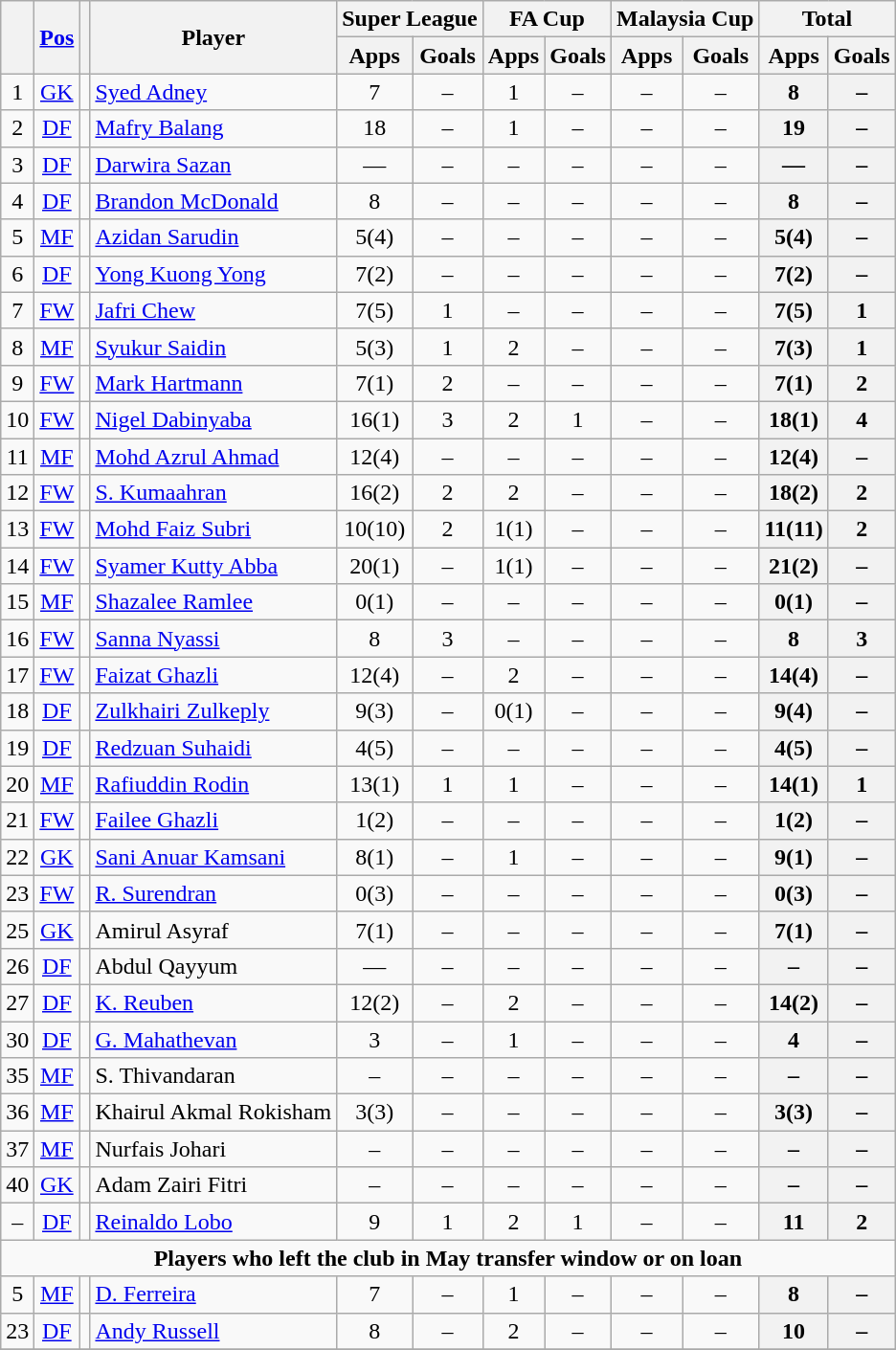<table class="wikitable sortable" style="text-align: center;">
<tr>
<th rowspan="2"></th>
<th rowspan="2"><a href='#'>Pos</a></th>
<th rowspan="2"></th>
<th rowspan="2">Player</th>
<th colspan="2">Super League</th>
<th colspan="2">FA Cup</th>
<th colspan="2">Malaysia Cup</th>
<th colspan="2">Total</th>
</tr>
<tr>
<th>Apps</th>
<th>Goals</th>
<th>Apps</th>
<th>Goals</th>
<th>Apps</th>
<th>Goals</th>
<th>Apps</th>
<th>Goals</th>
</tr>
<tr>
<td>1</td>
<td><a href='#'>GK</a></td>
<td></td>
<td align=left><a href='#'>Syed Adney</a></td>
<td>7</td>
<td>–</td>
<td>1</td>
<td>–</td>
<td>–</td>
<td>–</td>
<th>8</th>
<th>–</th>
</tr>
<tr>
<td>2</td>
<td><a href='#'>DF</a></td>
<td></td>
<td align=left><a href='#'>Mafry Balang</a></td>
<td>18</td>
<td>–</td>
<td>1</td>
<td>–</td>
<td>–</td>
<td>–</td>
<th>19</th>
<th>–</th>
</tr>
<tr>
<td>3</td>
<td><a href='#'>DF</a></td>
<td></td>
<td align=left><a href='#'>Darwira Sazan</a></td>
<td>—</td>
<td>–</td>
<td>–</td>
<td>–</td>
<td>–</td>
<td>–</td>
<th>—</th>
<th>–</th>
</tr>
<tr>
<td>4</td>
<td><a href='#'>DF</a></td>
<td></td>
<td align=left><a href='#'>Brandon McDonald</a></td>
<td>8</td>
<td>–</td>
<td>–</td>
<td>–</td>
<td>–</td>
<td>–</td>
<th>8</th>
<th>–</th>
</tr>
<tr>
<td>5</td>
<td><a href='#'>MF</a></td>
<td></td>
<td align=left><a href='#'>Azidan Sarudin</a></td>
<td>5(4)</td>
<td>–</td>
<td>–</td>
<td>–</td>
<td>–</td>
<td>–</td>
<th>5(4)</th>
<th>–</th>
</tr>
<tr>
<td>6</td>
<td><a href='#'>DF</a></td>
<td></td>
<td align=left><a href='#'>Yong Kuong Yong</a></td>
<td>7(2)</td>
<td>–</td>
<td>–</td>
<td>–</td>
<td>–</td>
<td>–</td>
<th>7(2)</th>
<th>–</th>
</tr>
<tr>
<td>7</td>
<td><a href='#'>FW</a></td>
<td></td>
<td align=left><a href='#'>Jafri Chew</a></td>
<td>7(5)</td>
<td>1</td>
<td>–</td>
<td>–</td>
<td>–</td>
<td>–</td>
<th>7(5)</th>
<th>1</th>
</tr>
<tr>
<td>8</td>
<td><a href='#'>MF</a></td>
<td></td>
<td align=left><a href='#'>Syukur Saidin</a></td>
<td>5(3)</td>
<td>1</td>
<td>2</td>
<td>–</td>
<td>–</td>
<td>–</td>
<th>7(3)</th>
<th>1</th>
</tr>
<tr>
<td>9</td>
<td><a href='#'>FW</a></td>
<td></td>
<td align=left><a href='#'>Mark Hartmann</a></td>
<td>7(1)</td>
<td>2</td>
<td>–</td>
<td>–</td>
<td>–</td>
<td>–</td>
<th>7(1)</th>
<th>2</th>
</tr>
<tr>
<td>10</td>
<td><a href='#'>FW</a></td>
<td></td>
<td align=left><a href='#'>Nigel Dabinyaba</a></td>
<td>16(1)</td>
<td>3</td>
<td>2</td>
<td>1</td>
<td>–</td>
<td>–</td>
<th>18(1)</th>
<th>4</th>
</tr>
<tr>
<td>11</td>
<td><a href='#'>MF</a></td>
<td></td>
<td align=left><a href='#'>Mohd Azrul Ahmad</a></td>
<td>12(4)</td>
<td>–</td>
<td>–</td>
<td>–</td>
<td>–</td>
<td>–</td>
<th>12(4)</th>
<th>–</th>
</tr>
<tr>
<td>12</td>
<td><a href='#'>FW</a></td>
<td></td>
<td align=left><a href='#'>S. Kumaahran</a></td>
<td>16(2)</td>
<td>2</td>
<td>2</td>
<td>–</td>
<td>–</td>
<td>–</td>
<th>18(2)</th>
<th>2</th>
</tr>
<tr>
<td>13</td>
<td><a href='#'>FW</a></td>
<td></td>
<td align=left><a href='#'>Mohd Faiz Subri</a></td>
<td>10(10)</td>
<td>2</td>
<td>1(1)</td>
<td>–</td>
<td>–</td>
<td>–</td>
<th>11(11)</th>
<th>2</th>
</tr>
<tr>
<td>14</td>
<td><a href='#'>FW</a></td>
<td></td>
<td align=left><a href='#'>Syamer Kutty Abba</a></td>
<td>20(1)</td>
<td>–</td>
<td>1(1)</td>
<td>–</td>
<td>–</td>
<td>–</td>
<th>21(2)</th>
<th>–</th>
</tr>
<tr>
<td>15</td>
<td><a href='#'>MF</a></td>
<td></td>
<td align=left><a href='#'>Shazalee Ramlee</a></td>
<td>0(1)</td>
<td>–</td>
<td>–</td>
<td>–</td>
<td>–</td>
<td>–</td>
<th>0(1)</th>
<th>–</th>
</tr>
<tr>
<td>16</td>
<td><a href='#'>FW</a></td>
<td></td>
<td align=left><a href='#'>Sanna Nyassi</a></td>
<td>8</td>
<td>3</td>
<td>–</td>
<td>–</td>
<td>–</td>
<td>–</td>
<th>8</th>
<th>3</th>
</tr>
<tr>
<td>17</td>
<td><a href='#'>FW</a></td>
<td></td>
<td align=left><a href='#'>Faizat Ghazli</a></td>
<td>12(4)</td>
<td>–</td>
<td>2</td>
<td>–</td>
<td>–</td>
<td>–</td>
<th>14(4)</th>
<th>–</th>
</tr>
<tr>
<td>18</td>
<td><a href='#'>DF</a></td>
<td></td>
<td align=left><a href='#'>Zulkhairi Zulkeply</a></td>
<td>9(3)</td>
<td>–</td>
<td>0(1)</td>
<td>–</td>
<td>–</td>
<td>–</td>
<th>9(4)</th>
<th>–</th>
</tr>
<tr>
<td>19</td>
<td><a href='#'>DF</a></td>
<td></td>
<td align=left><a href='#'>Redzuan Suhaidi</a></td>
<td>4(5)</td>
<td>–</td>
<td>–</td>
<td>–</td>
<td>–</td>
<td>–</td>
<th>4(5)</th>
<th>–</th>
</tr>
<tr>
<td>20</td>
<td><a href='#'>MF</a></td>
<td></td>
<td align=left><a href='#'>Rafiuddin Rodin</a></td>
<td>13(1)</td>
<td>1</td>
<td>1</td>
<td>–</td>
<td>–</td>
<td>–</td>
<th>14(1)</th>
<th>1</th>
</tr>
<tr>
<td>21</td>
<td><a href='#'>FW</a></td>
<td></td>
<td align=left><a href='#'>Failee Ghazli</a></td>
<td>1(2)</td>
<td>–</td>
<td>–</td>
<td>–</td>
<td>–</td>
<td>–</td>
<th>1(2)</th>
<th>–</th>
</tr>
<tr>
<td>22</td>
<td><a href='#'>GK</a></td>
<td></td>
<td align=left><a href='#'>Sani Anuar Kamsani</a></td>
<td>8(1)</td>
<td>–</td>
<td>1</td>
<td>–</td>
<td>–</td>
<td>–</td>
<th>9(1)</th>
<th>–</th>
</tr>
<tr>
<td>23</td>
<td><a href='#'>FW</a></td>
<td></td>
<td align=left><a href='#'>R. Surendran</a></td>
<td>0(3)</td>
<td>–</td>
<td>–</td>
<td>–</td>
<td>–</td>
<td>–</td>
<th>0(3)</th>
<th>–</th>
</tr>
<tr>
<td>25</td>
<td><a href='#'>GK</a></td>
<td></td>
<td align=left>Amirul Asyraf</td>
<td>7(1)</td>
<td>–</td>
<td>–</td>
<td>–</td>
<td>–</td>
<td>–</td>
<th>7(1)</th>
<th>–</th>
</tr>
<tr>
<td>26</td>
<td><a href='#'>DF</a></td>
<td></td>
<td align=left>Abdul Qayyum</td>
<td>—</td>
<td>–</td>
<td>–</td>
<td>–</td>
<td>–</td>
<td>–</td>
<th>–</th>
<th>–</th>
</tr>
<tr>
<td>27</td>
<td><a href='#'>DF</a></td>
<td></td>
<td align=left><a href='#'>K. Reuben</a></td>
<td>12(2)</td>
<td>–</td>
<td>2</td>
<td>–</td>
<td>–</td>
<td>–</td>
<th>14(2)</th>
<th>–</th>
</tr>
<tr>
<td>30</td>
<td><a href='#'>DF</a></td>
<td></td>
<td align=left><a href='#'>G. Mahathevan</a></td>
<td>3</td>
<td>–</td>
<td>1</td>
<td>–</td>
<td>–</td>
<td>–</td>
<th>4</th>
<th>–</th>
</tr>
<tr>
<td>35</td>
<td><a href='#'>MF</a></td>
<td></td>
<td align=left>S. Thivandaran</td>
<td>–</td>
<td>–</td>
<td>–</td>
<td>–</td>
<td>–</td>
<td>–</td>
<th>–</th>
<th>–</th>
</tr>
<tr>
<td>36</td>
<td><a href='#'>MF</a></td>
<td></td>
<td align=left>Khairul Akmal Rokisham</td>
<td>3(3)</td>
<td>–</td>
<td>–</td>
<td>–</td>
<td>–</td>
<td>–</td>
<th>3(3)</th>
<th>–</th>
</tr>
<tr>
<td>37</td>
<td><a href='#'>MF</a></td>
<td></td>
<td align=left>Nurfais Johari</td>
<td>–</td>
<td>–</td>
<td>–</td>
<td>–</td>
<td>–</td>
<td>–</td>
<th>–</th>
<th>–</th>
</tr>
<tr>
<td>40</td>
<td><a href='#'>GK</a></td>
<td></td>
<td align=left>Adam Zairi Fitri</td>
<td>–</td>
<td>–</td>
<td>–</td>
<td>–</td>
<td>–</td>
<td>–</td>
<th>–</th>
<th>–</th>
</tr>
<tr>
<td>–</td>
<td><a href='#'>DF</a></td>
<td></td>
<td align=left><a href='#'>Reinaldo Lobo</a></td>
<td>9</td>
<td>1</td>
<td>2</td>
<td>1</td>
<td>–</td>
<td>–</td>
<th>11</th>
<th>2</th>
</tr>
<tr>
<td colspan="17"><strong>Players who left the club in May transfer window or on loan</strong></td>
</tr>
<tr>
<td>5</td>
<td><a href='#'>MF</a></td>
<td></td>
<td align=left><a href='#'>D. Ferreira</a></td>
<td>7</td>
<td>–</td>
<td>1</td>
<td>–</td>
<td>–</td>
<td>–</td>
<th>8</th>
<th>–</th>
</tr>
<tr>
<td>23</td>
<td><a href='#'>DF</a></td>
<td></td>
<td align=left><a href='#'>Andy Russell</a></td>
<td>8</td>
<td>–</td>
<td>2</td>
<td>–</td>
<td>–</td>
<td>–</td>
<th>10</th>
<th>–</th>
</tr>
<tr>
</tr>
</table>
